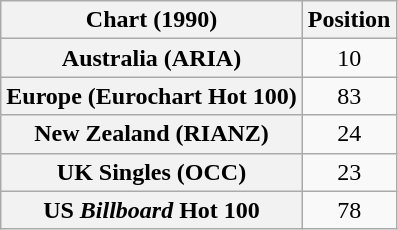<table class="wikitable sortable plainrowheaders" style="text-align:center">
<tr>
<th>Chart (1990)</th>
<th>Position</th>
</tr>
<tr>
<th scope="row">Australia (ARIA)</th>
<td>10</td>
</tr>
<tr>
<th scope="row">Europe (Eurochart Hot 100)</th>
<td>83</td>
</tr>
<tr>
<th scope="row">New Zealand (RIANZ)</th>
<td>24</td>
</tr>
<tr>
<th scope="row">UK Singles (OCC)</th>
<td>23</td>
</tr>
<tr>
<th scope="row">US <em>Billboard</em> Hot 100</th>
<td>78</td>
</tr>
</table>
